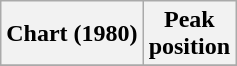<table class="wikitable sortable plainrowheaders">
<tr>
<th>Chart (1980)</th>
<th>Peak<br>position</th>
</tr>
<tr>
</tr>
</table>
